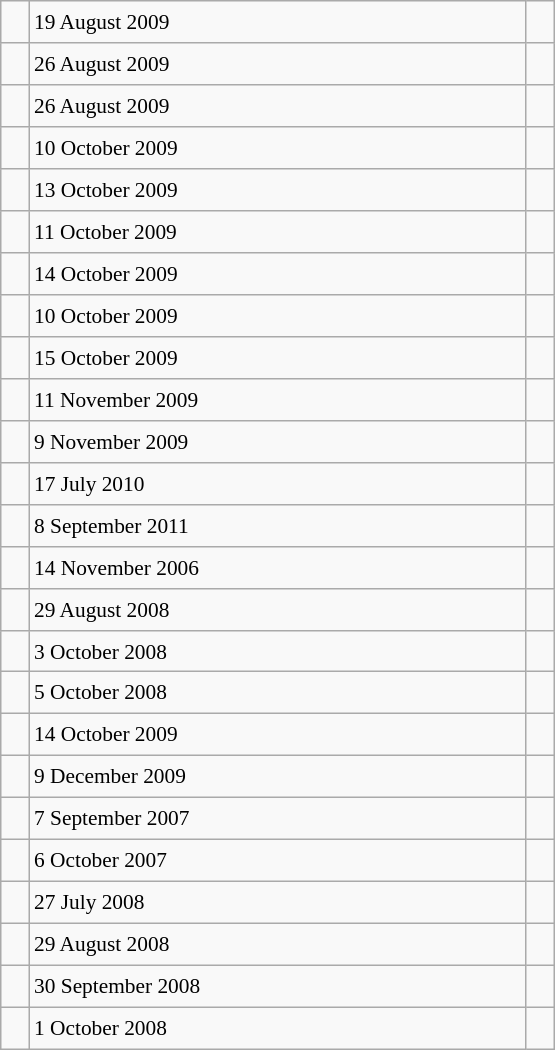<table class="wikitable" style="font-size: 89%; float: left; width: 26em; margin-right: 1em; height: 700px">
<tr>
<td></td>
<td>19 August 2009</td>
<td></td>
</tr>
<tr>
<td></td>
<td>26 August 2009</td>
<td></td>
</tr>
<tr>
<td></td>
<td>26 August 2009</td>
<td></td>
</tr>
<tr>
<td></td>
<td>10 October 2009</td>
<td></td>
</tr>
<tr>
<td></td>
<td>13 October 2009</td>
<td></td>
</tr>
<tr>
<td></td>
<td>11 October 2009</td>
<td></td>
</tr>
<tr>
<td></td>
<td>14 October 2009</td>
<td></td>
</tr>
<tr>
<td></td>
<td>10 October 2009</td>
<td></td>
</tr>
<tr>
<td></td>
<td>15 October 2009</td>
<td></td>
</tr>
<tr>
<td></td>
<td>11 November 2009</td>
<td></td>
</tr>
<tr>
<td></td>
<td>9 November 2009</td>
<td></td>
</tr>
<tr>
<td></td>
<td>17 July 2010</td>
<td></td>
</tr>
<tr>
<td></td>
<td>8 September 2011</td>
<td></td>
</tr>
<tr>
<td></td>
<td>14 November 2006</td>
<td></td>
</tr>
<tr>
<td></td>
<td>29 August 2008</td>
<td></td>
</tr>
<tr>
<td></td>
<td>3 October 2008</td>
<td></td>
</tr>
<tr>
<td></td>
<td>5 October 2008</td>
<td></td>
</tr>
<tr>
<td></td>
<td>14 October 2009</td>
<td></td>
</tr>
<tr>
<td></td>
<td>9 December 2009</td>
<td></td>
</tr>
<tr>
<td></td>
<td>7 September 2007</td>
<td></td>
</tr>
<tr>
<td></td>
<td>6 October 2007</td>
<td></td>
</tr>
<tr>
<td></td>
<td>27 July 2008</td>
<td></td>
</tr>
<tr>
<td></td>
<td>29 August 2008</td>
<td></td>
</tr>
<tr>
<td></td>
<td>30 September 2008</td>
<td></td>
</tr>
<tr>
<td></td>
<td>1 October 2008</td>
<td></td>
</tr>
</table>
